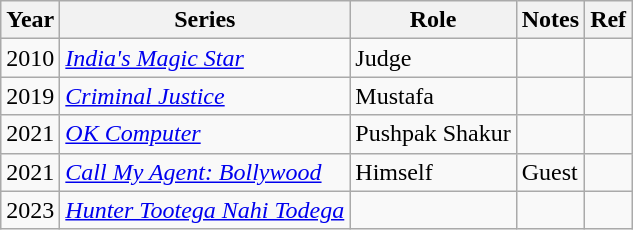<table class="wikitable">
<tr>
<th>Year</th>
<th>Series</th>
<th>Role</th>
<th>Notes</th>
<th>Ref</th>
</tr>
<tr>
<td>2010</td>
<td><em><a href='#'>India's Magic Star</a></em></td>
<td>Judge</td>
<td></td>
<td></td>
</tr>
<tr>
<td>2019</td>
<td><em><a href='#'>Criminal Justice</a></em></td>
<td>Mustafa</td>
<td></td>
<td></td>
</tr>
<tr>
<td>2021</td>
<td><em><a href='#'>OK Computer</a> </em></td>
<td>Pushpak Shakur</td>
<td></td>
<td></td>
</tr>
<tr>
<td>2021</td>
<td><em><a href='#'>Call My Agent: Bollywood</a></em></td>
<td>Himself</td>
<td>Guest</td>
<td></td>
</tr>
<tr>
<td>2023</td>
<td><em><a href='#'>Hunter Tootega Nahi Todega</a></em></td>
<td></td>
<td></td>
<td></td>
</tr>
</table>
